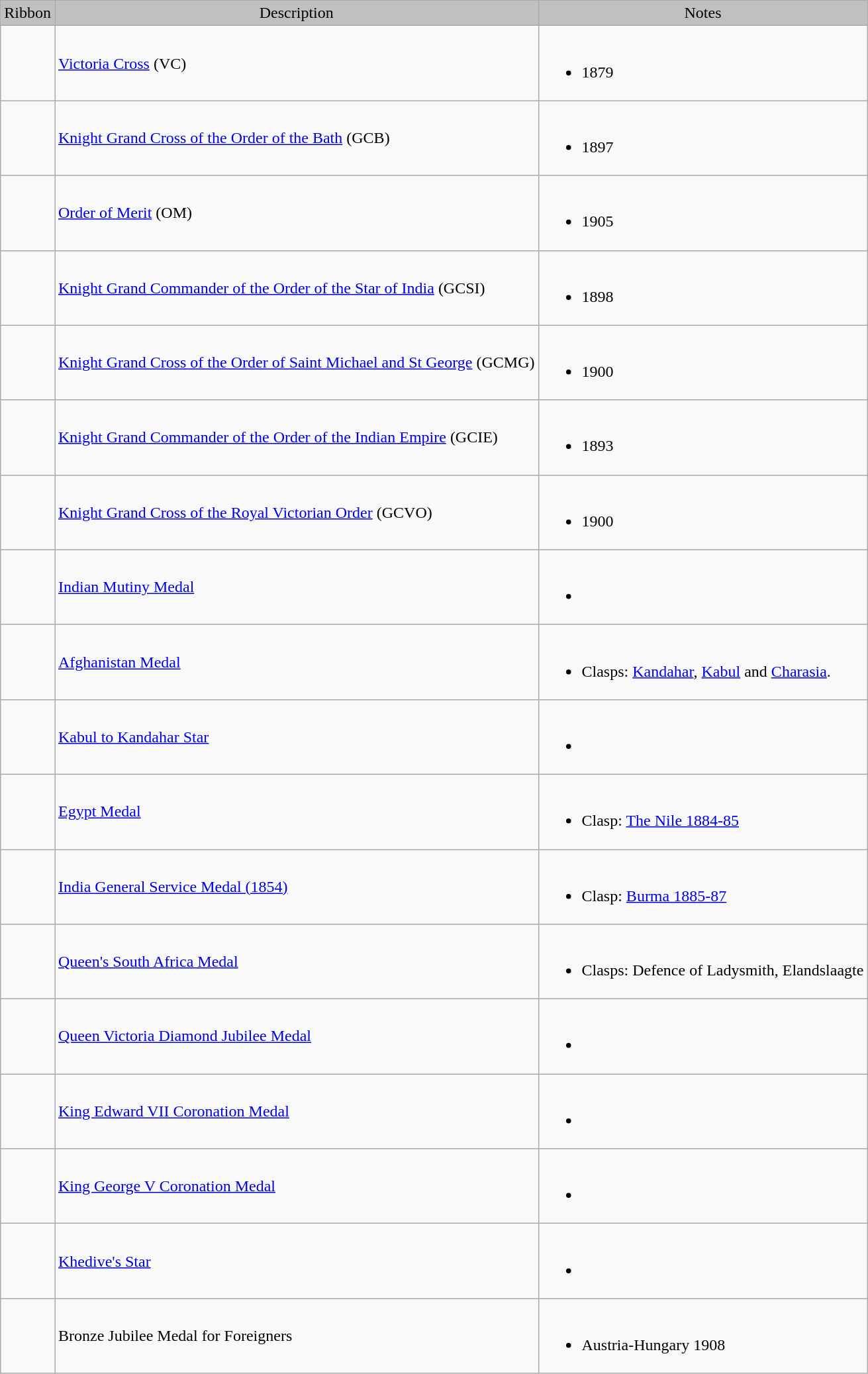<table class="wikitable">
<tr style="background:silver;" align="center">
<td>Ribbon</td>
<td>Description</td>
<td>Notes</td>
</tr>
<tr>
<td></td>
<td><a href='#'>Victoria Cross</a> (VC)</td>
<td><br><ul><li>1879</li></ul></td>
</tr>
<tr>
<td></td>
<td><a href='#'>Knight Grand Cross of the Order of the Bath</a> (GCB)</td>
<td><br><ul><li>1897</li></ul></td>
</tr>
<tr>
<td></td>
<td><a href='#'>Order of Merit</a> (OM)</td>
<td><br><ul><li>1905</li></ul></td>
</tr>
<tr>
<td></td>
<td><a href='#'>Knight Grand Commander of the Order of the Star of India</a> (GCSI)</td>
<td><br><ul><li>1898</li></ul></td>
</tr>
<tr>
<td></td>
<td><a href='#'>Knight Grand Cross of the Order of Saint Michael and St George</a> (GCMG)</td>
<td><br><ul><li>1900</li></ul></td>
</tr>
<tr>
<td></td>
<td><a href='#'>Knight Grand Commander of the Order of the Indian Empire</a> (GCIE)</td>
<td><br><ul><li>1893</li></ul></td>
</tr>
<tr>
<td></td>
<td><a href='#'>Knight Grand Cross of the Royal Victorian Order</a> (GCVO)</td>
<td><br><ul><li>1900</li></ul></td>
</tr>
<tr>
<td></td>
<td><a href='#'>Indian Mutiny Medal</a></td>
<td><br><ul><li></li></ul></td>
</tr>
<tr>
<td></td>
<td><a href='#'>Afghanistan Medal</a></td>
<td><br><ul><li>Clasps: <a href='#'>Kandahar</a>, <a href='#'>Kabul</a> and <a href='#'>Charasia</a>.</li></ul></td>
</tr>
<tr>
<td></td>
<td><a href='#'>Kabul to Kandahar Star</a></td>
<td><br><ul><li></li></ul></td>
</tr>
<tr>
<td></td>
<td><a href='#'>Egypt Medal</a></td>
<td><br><ul><li>Clasp: <a href='#'>The Nile 1884-85</a></li></ul></td>
</tr>
<tr>
<td></td>
<td><a href='#'>India General Service Medal (1854)</a></td>
<td><br><ul><li>Clasp: <a href='#'>Burma 1885-87</a></li></ul></td>
</tr>
<tr>
<td></td>
<td><a href='#'>Queen's South Africa Medal</a></td>
<td><br><ul><li>Clasps: Defence of Ladysmith, Elandslaagte</li></ul></td>
</tr>
<tr>
<td></td>
<td><a href='#'>Queen Victoria Diamond Jubilee Medal</a></td>
<td><br><ul><li></li></ul></td>
</tr>
<tr>
<td></td>
<td><a href='#'>King Edward VII Coronation Medal</a></td>
<td><br><ul><li></li></ul></td>
</tr>
<tr>
<td></td>
<td><a href='#'>King George V Coronation Medal</a></td>
<td><br><ul><li></li></ul></td>
</tr>
<tr>
<td></td>
<td><a href='#'>Khedive's Star</a></td>
<td><br><ul><li></li></ul></td>
</tr>
<tr>
<td></td>
<td>Bronze Jubilee Medal for Foreigners</td>
<td><br><ul><li>Austria-Hungary 1908</li></ul></td>
</tr>
</table>
